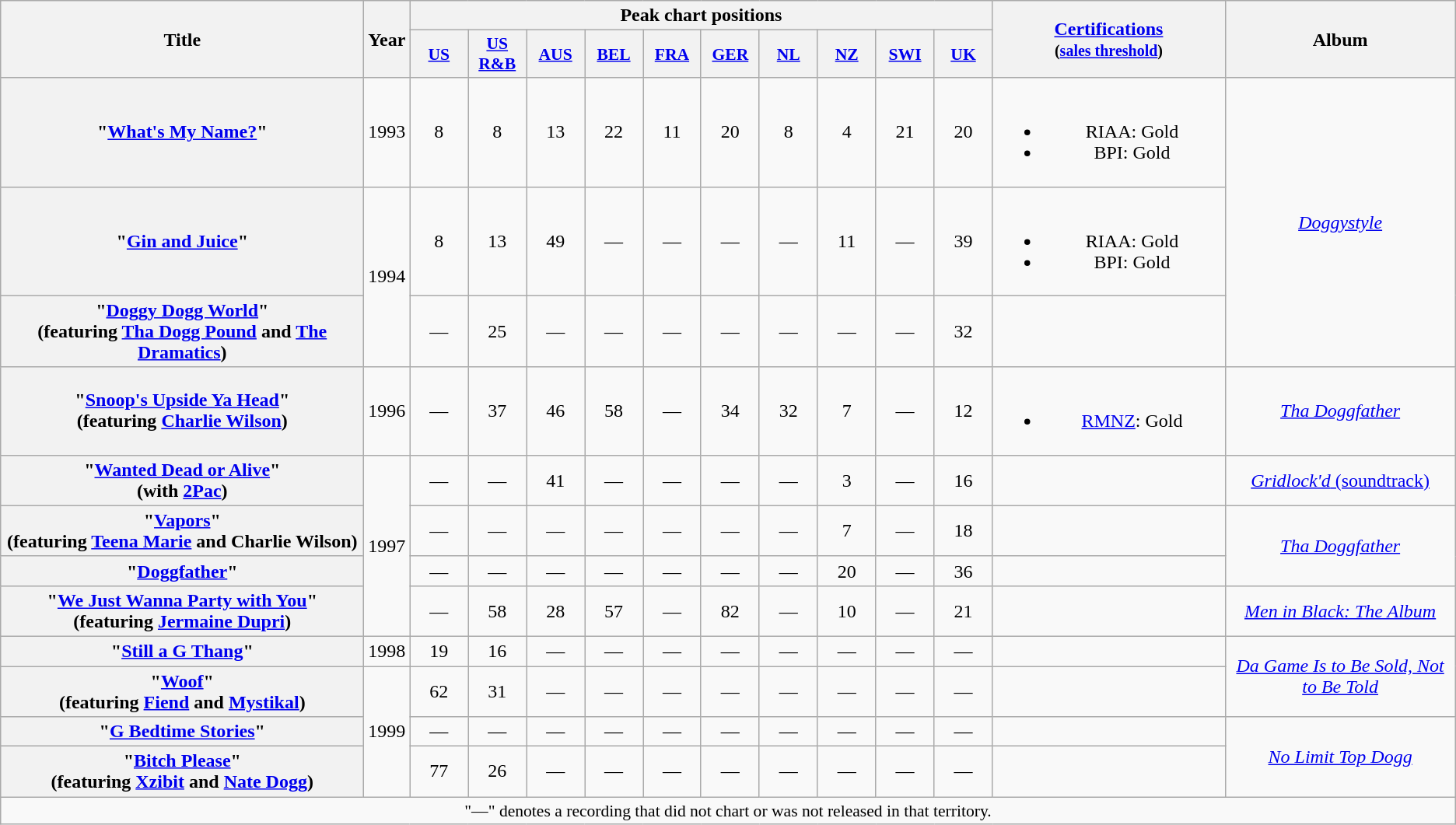<table class="wikitable plainrowheaders" style="text-align:center;">
<tr>
<th scope="col" rowspan="2" style="width:19em;">Title</th>
<th scope="col" rowspan="2">Year</th>
<th scope="col" colspan="10">Peak chart positions</th>
<th scope="col" rowspan="2" style="width:12em;"><a href='#'>Certifications</a><br><small>(<a href='#'>sales threshold</a>)</small></th>
<th scope="col" rowspan="2">Album</th>
</tr>
<tr>
<th scope="col" style="width:3em; font-size:90%"><a href='#'>US</a><br></th>
<th scope="col" style="width:3em; font-size:90%"><a href='#'>US<br>R&B</a><br></th>
<th scope="col" style="width:3em; font-size:90%"><a href='#'>AUS</a><br></th>
<th scope="col" style="width:3em; font-size:90%"><a href='#'>BEL</a><br></th>
<th scope="col" style="width:3em; font-size:90%"><a href='#'>FRA</a><br></th>
<th scope="col" style="width:3em; font-size:90%"><a href='#'>GER</a><br></th>
<th scope="col" style="width:3em; font-size:90%"><a href='#'>NL</a><br></th>
<th scope="col" style="width:3em; font-size:90%"><a href='#'>NZ</a><br></th>
<th scope="col" style="width:3em;font-size:90%;"><a href='#'>SWI</a><br></th>
<th scope="col" style="width:3em; font-size:90%"><a href='#'>UK</a><br></th>
</tr>
<tr>
<th scope="row">"<a href='#'>What's My Name?</a>"</th>
<td>1993</td>
<td>8</td>
<td>8</td>
<td>13</td>
<td>22</td>
<td>11</td>
<td>20</td>
<td>8</td>
<td>4</td>
<td>21</td>
<td>20</td>
<td><br><ul><li>RIAA: Gold</li><li>BPI: Gold</li></ul></td>
<td rowspan="3"><em><a href='#'>Doggystyle</a></em></td>
</tr>
<tr>
<th scope="row">"<a href='#'>Gin and Juice</a>"</th>
<td rowspan="2">1994</td>
<td>8</td>
<td>13</td>
<td>49</td>
<td>—</td>
<td>—</td>
<td>—</td>
<td>—</td>
<td>11</td>
<td>—</td>
<td>39</td>
<td><br><ul><li>RIAA: Gold</li><li>BPI: Gold</li></ul></td>
</tr>
<tr>
<th scope="row">"<a href='#'>Doggy Dogg World</a>"<br><span>(featuring <a href='#'>Tha Dogg Pound</a> and <a href='#'>The Dramatics</a>)</span></th>
<td>—</td>
<td>25</td>
<td>—</td>
<td>—</td>
<td>—</td>
<td>—</td>
<td>—</td>
<td>—</td>
<td>—</td>
<td>32</td>
</tr>
<tr>
<th scope="row">"<a href='#'>Snoop's Upside Ya Head</a>"<br><span>(featuring <a href='#'>Charlie Wilson</a>)</span></th>
<td>1996</td>
<td>—</td>
<td>37</td>
<td>46</td>
<td>58</td>
<td>—</td>
<td>34</td>
<td>32</td>
<td>7</td>
<td>—</td>
<td>12</td>
<td><br><ul><li><a href='#'>RMNZ</a>: Gold</li></ul></td>
<td><em><a href='#'>Tha Doggfather</a></em></td>
</tr>
<tr>
<th scope="row">"<a href='#'>Wanted Dead or Alive</a>"<br><span>(with <a href='#'>2Pac</a>)</span></th>
<td rowspan="4">1997</td>
<td>—</td>
<td>—</td>
<td>41</td>
<td>—</td>
<td>—</td>
<td>—</td>
<td>—</td>
<td>3</td>
<td>—</td>
<td>16</td>
<td></td>
<td><a href='#'><em>Gridlock'd</em> (soundtrack)</a></td>
</tr>
<tr>
<th scope="row">"<a href='#'>Vapors</a>"<br><span>(featuring <a href='#'>Teena Marie</a> and Charlie Wilson)</span></th>
<td>—</td>
<td>—</td>
<td>—</td>
<td>—</td>
<td>—</td>
<td>—</td>
<td>—</td>
<td>7</td>
<td>—</td>
<td>18</td>
<td></td>
<td rowspan="2"><em><a href='#'>Tha Doggfather</a></em></td>
</tr>
<tr>
<th scope="row">"<a href='#'>Doggfather</a>"</th>
<td>—</td>
<td>—</td>
<td>—</td>
<td>—</td>
<td>—</td>
<td>—</td>
<td>—</td>
<td>20</td>
<td>—</td>
<td>36</td>
<td></td>
</tr>
<tr>
<th scope="row">"<a href='#'>We Just Wanna Party with You</a>"<br><span>(featuring <a href='#'>Jermaine Dupri</a>)</span></th>
<td>—</td>
<td>58</td>
<td>28</td>
<td>57</td>
<td>—</td>
<td>82</td>
<td>—</td>
<td>10</td>
<td>—</td>
<td>21</td>
<td></td>
<td><em><a href='#'>Men in Black: The Album</a></em></td>
</tr>
<tr>
<th scope="row">"<a href='#'>Still a G Thang</a>"</th>
<td>1998</td>
<td>19</td>
<td>16</td>
<td>—</td>
<td>—</td>
<td>—</td>
<td>—</td>
<td>—</td>
<td>—</td>
<td>—</td>
<td>—</td>
<td></td>
<td rowspan="2"><em><a href='#'>Da Game Is to Be Sold, Not to Be Told</a></em></td>
</tr>
<tr>
<th scope="row">"<a href='#'>Woof</a>"<br><span>(featuring <a href='#'>Fiend</a> and <a href='#'>Mystikal</a>)</span></th>
<td rowspan="3">1999</td>
<td>62</td>
<td>31</td>
<td>—</td>
<td>—</td>
<td>—</td>
<td>—</td>
<td>—</td>
<td>—</td>
<td>—</td>
<td>—</td>
<td></td>
</tr>
<tr>
<th scope="row">"<a href='#'>G Bedtime Stories</a>"</th>
<td>—</td>
<td>—</td>
<td>—</td>
<td>—</td>
<td>—</td>
<td>—</td>
<td>—</td>
<td>—</td>
<td>—</td>
<td>—</td>
<td></td>
<td rowspan="2"><em><a href='#'>No Limit Top Dogg</a></em></td>
</tr>
<tr>
<th scope="row">"<a href='#'>Bitch Please</a>"<br><span>(featuring <a href='#'>Xzibit</a> and <a href='#'>Nate Dogg</a>)</span></th>
<td>77</td>
<td>26</td>
<td>—</td>
<td>—</td>
<td>—</td>
<td>—</td>
<td>—</td>
<td>—</td>
<td>—</td>
<td>—</td>
<td></td>
</tr>
<tr>
<td colspan="15" style="font-size:90%">"—" denotes a recording that did not chart or was not released in that territory.</td>
</tr>
</table>
